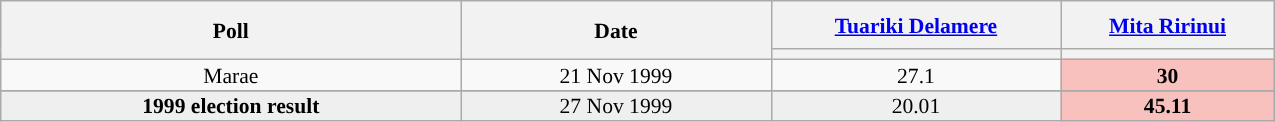<table class="wikitable" style="width:850px;font-size:90%;line-height:14px;text-align:center;">
<tr style="height:32px">
<th style="width:300px;" rowspan="2">Poll</th>
<th style="width:200px;" rowspan="2">Date</th>
<th><a href='#'>Tuariki Delamere</a></th>
<th><a href='#'>Mita Ririnui</a></th>
</tr>
<tr>
<th class="unsortable" style="color:inherit;background:"></th>
<th class="unsortable" style="color:inherit;background:"></th>
</tr>
<tr>
<td>Marae</td>
<td>21 Nov 1999</td>
<td>27.1</td>
<td style="background:#F8C1BE"><strong>30</strong></td>
</tr>
<tr>
</tr>
<tr style="background:#EFEFEF; font-weight:italic;">
<td><strong>1999 election result</strong></td>
<td>27 Nov 1999</td>
<td>20.01</td>
<td style="background:#F8C1BE"><strong>45.11</strong></td>
</tr>
</table>
